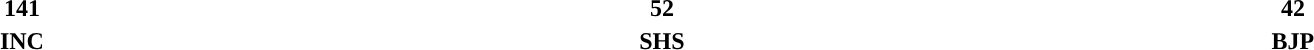<table style="width:100%; text-align:center;">
<tr>
<td style="background:"><strong>141</strong></td>
<td style="background:"><strong>52</strong></td>
<td style="background:"><strong>42</strong></td>
</tr>
<tr>
<td><span><strong>INC</strong></span></td>
<td><span><strong>SHS</strong></span></td>
<td><span><strong>BJP</strong></span></td>
</tr>
</table>
